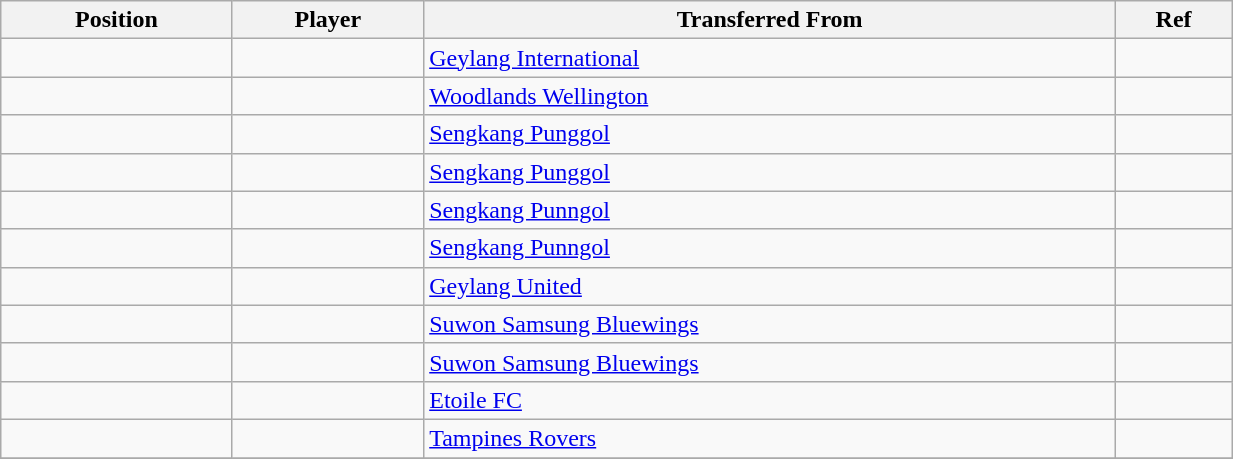<table class="wikitable sortable" style="width:65%; text-align:center; font-size:100%; text-align:left;">
<tr>
<th><strong>Position</strong></th>
<th><strong>Player</strong></th>
<th><strong>Transferred From</strong></th>
<th><strong>Ref</strong></th>
</tr>
<tr>
<td></td>
<td></td>
<td> <a href='#'>Geylang International</a></td>
<td></td>
</tr>
<tr>
<td></td>
<td></td>
<td> <a href='#'>Woodlands Wellington</a></td>
<td></td>
</tr>
<tr>
<td></td>
<td></td>
<td> <a href='#'>Sengkang Punggol</a></td>
<td></td>
</tr>
<tr>
<td></td>
<td></td>
<td> <a href='#'>Sengkang Punggol</a></td>
<td></td>
</tr>
<tr>
<td></td>
<td></td>
<td> <a href='#'>Sengkang Punngol</a></td>
<td></td>
</tr>
<tr>
<td></td>
<td></td>
<td> <a href='#'>Sengkang Punngol</a></td>
<td></td>
</tr>
<tr>
<td></td>
<td></td>
<td> <a href='#'>Geylang United</a></td>
<td></td>
</tr>
<tr>
<td></td>
<td></td>
<td> <a href='#'>Suwon Samsung Bluewings</a></td>
<td></td>
</tr>
<tr>
<td></td>
<td></td>
<td> <a href='#'>Suwon Samsung Bluewings</a></td>
<td></td>
</tr>
<tr>
<td></td>
<td></td>
<td> <a href='#'>Etoile FC</a></td>
<td></td>
</tr>
<tr>
<td></td>
<td></td>
<td> <a href='#'>Tampines Rovers</a></td>
<td></td>
</tr>
<tr>
</tr>
</table>
